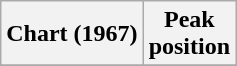<table class="wikitable sortable plainrowheaders" style="text-align:center">
<tr>
<th scope="col">Chart (1967)</th>
<th scope="col">Peak<br>position</th>
</tr>
<tr>
</tr>
</table>
